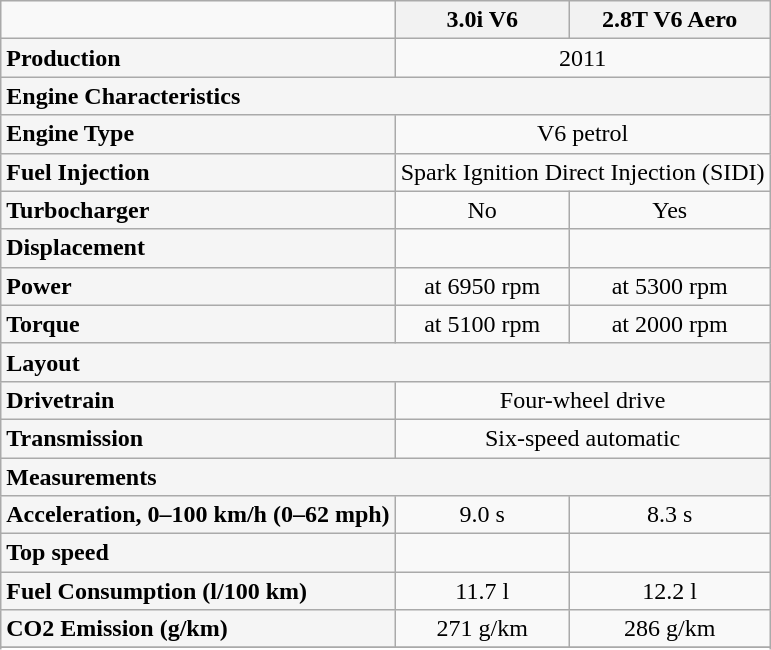<table class="wikitable">
<tr class="hintergrundfarbe5">
<td></td>
<th>3.0i V6</th>
<th>2.8T V6 Aero</th>
</tr>
<tr align="center">
<td align="left" style="background:#F5F5F5"><strong>Production</strong></td>
<td colspan="2">2011</td>
</tr>
<tr align="center">
<td align="left" colspan="3" style="background:#F5F5F5"><strong>Engine Characteristics</strong></td>
</tr>
<tr align="center">
<td align="left" style="background:#F5F5F5"><strong>Engine Type</strong></td>
<td colspan="2">V6 petrol</td>
</tr>
<tr align="center">
<td align="left" style="background:#F5F5F5"><strong>Fuel Injection</strong></td>
<td colspan="2">Spark Ignition Direct Injection (SIDI)</td>
</tr>
<tr align="center">
<td align="left" style="background:#F5F5F5"><strong>Turbocharger</strong></td>
<td>No</td>
<td>Yes</td>
</tr>
<tr align="center">
<td align="left" style="background:#F5F5F5"><strong>Displacement</strong></td>
<td></td>
<td></td>
</tr>
<tr align="center">
<td align="left" style="background:#F5F5F5"><strong>Power</strong></td>
<td> at 6950 rpm</td>
<td> at 5300 rpm</td>
</tr>
<tr align="center">
<td align="left" style="background:#F5F5F5"><strong>Torque</strong></td>
<td> at 5100 rpm</td>
<td> at 2000 rpm</td>
</tr>
<tr align="center">
<td align="left" colspan="3" style="background:#F5F5F5"><strong>Layout</strong></td>
</tr>
<tr align="center">
<td align="left" style="background:#F5F5F5"><strong>Drivetrain</strong></td>
<td colspan="2">Four-wheel drive</td>
</tr>
<tr align="center">
<td align="left" style="background:#F5F5F5"><strong>Transmission</strong></td>
<td colspan="2">Six-speed automatic</td>
</tr>
<tr align="center">
<td align="left" colspan="3" style="background:#F5F5F5"><strong>Measurements</strong></td>
</tr>
<tr align="center">
<td align="left" style="background:#F5F5F5"><strong>Acceleration, 0–100 km/h (0–62 mph)</strong></td>
<td>9.0 s</td>
<td>8.3 s</td>
</tr>
<tr align="center">
<td align="left" style="background:#F5F5F5"><strong>Top speed</strong></td>
<td></td>
<td></td>
</tr>
<tr align="center">
<td align="left" style="background:#F5F5F5"><strong>Fuel Consumption (l/100 km)</strong></td>
<td>11.7 l</td>
<td>12.2 l</td>
</tr>
<tr align="center">
<td align="left" style="background:#F5F5F5"><strong>CO2 Emission (g/km)</strong></td>
<td>271 g/km</td>
<td>286 g/km</td>
</tr>
<tr align="center">
</tr>
<tr>
</tr>
</table>
